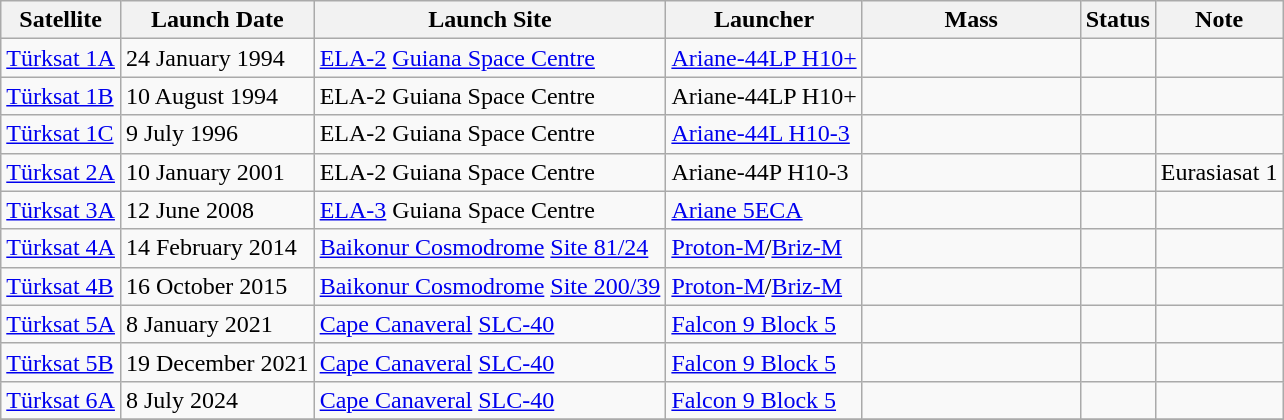<table class="wikitable">
<tr>
<th>Satellite</th>
<th>Launch Date</th>
<th>Launch Site</th>
<th>Launcher</th>
<th width="17%">Mass</th>
<th>Status</th>
<th>Note</th>
</tr>
<tr>
<td> <a href='#'>Türksat 1A</a></td>
<td>24 January 1994</td>
<td> <a href='#'>ELA-2</a> <a href='#'>Guiana Space Centre</a></td>
<td> <a href='#'>Ariane-44LP H10+</a></td>
<td style="text-align:center;"></td>
<td></td>
<td></td>
</tr>
<tr>
<td> <a href='#'>Türksat 1B</a></td>
<td>10 August 1994</td>
<td> ELA-2 Guiana Space Centre</td>
<td> Ariane-44LP H10+</td>
<td style="text-align:center;"></td>
<td></td>
<td></td>
</tr>
<tr>
<td> <a href='#'>Türksat 1C</a></td>
<td>9 July 1996</td>
<td> ELA-2 Guiana Space Centre</td>
<td> <a href='#'>Ariane-44L H10-3</a></td>
<td style="text-align:center;"></td>
<td></td>
<td></td>
</tr>
<tr>
<td> <a href='#'>Türksat 2A</a></td>
<td>10 January 2001</td>
<td> ELA-2 Guiana Space Centre</td>
<td> Ariane-44P H10-3</td>
<td style="text-align:center;"></td>
<td></td>
<td>Eurasiasat 1</td>
</tr>
<tr>
<td> <a href='#'>Türksat 3A</a></td>
<td>12 June 2008</td>
<td> <a href='#'>ELA-3</a> Guiana Space Centre</td>
<td> <a href='#'>Ariane 5ECA</a></td>
<td style="text-align:center;"></td>
<td></td>
<td></td>
</tr>
<tr>
<td> <a href='#'>Türksat 4A</a></td>
<td>14 February 2014</td>
<td> <a href='#'>Baikonur Cosmodrome</a> <a href='#'>Site 81/24</a></td>
<td> <a href='#'>Proton-M</a>/<a href='#'>Briz-M</a></td>
<td style="text-align:center;"></td>
<td></td>
<td></td>
</tr>
<tr>
<td> <a href='#'>Türksat 4B</a></td>
<td>16 October 2015</td>
<td> <a href='#'>Baikonur Cosmodrome</a> <a href='#'>Site 200/39</a></td>
<td> <a href='#'>Proton-M</a>/<a href='#'>Briz-M</a></td>
<td style="text-align:center;"></td>
<td></td>
<td></td>
</tr>
<tr>
<td> <a href='#'>Türksat 5A</a></td>
<td>8 January 2021</td>
<td> <a href='#'>Cape Canaveral</a> <a href='#'>SLC-40</a></td>
<td> <a href='#'>Falcon 9 Block 5</a></td>
<td style="text-align:center;"></td>
<td></td>
<td></td>
</tr>
<tr>
<td> <a href='#'>Türksat 5B</a></td>
<td>19 December 2021</td>
<td> <a href='#'>Cape Canaveral</a> <a href='#'>SLC-40</a></td>
<td> <a href='#'>Falcon 9 Block 5</a></td>
<td style="text-align:center;"></td>
<td></td>
<td></td>
</tr>
<tr>
<td> <a href='#'>Türksat 6A</a></td>
<td>8 July 2024 </td>
<td> <a href='#'>Cape Canaveral</a> <a href='#'>SLC-40</a></td>
<td> <a href='#'>Falcon 9 Block 5</a></td>
<td style="text-align:center;"></td>
<td></td>
<td></td>
</tr>
<tr>
</tr>
</table>
